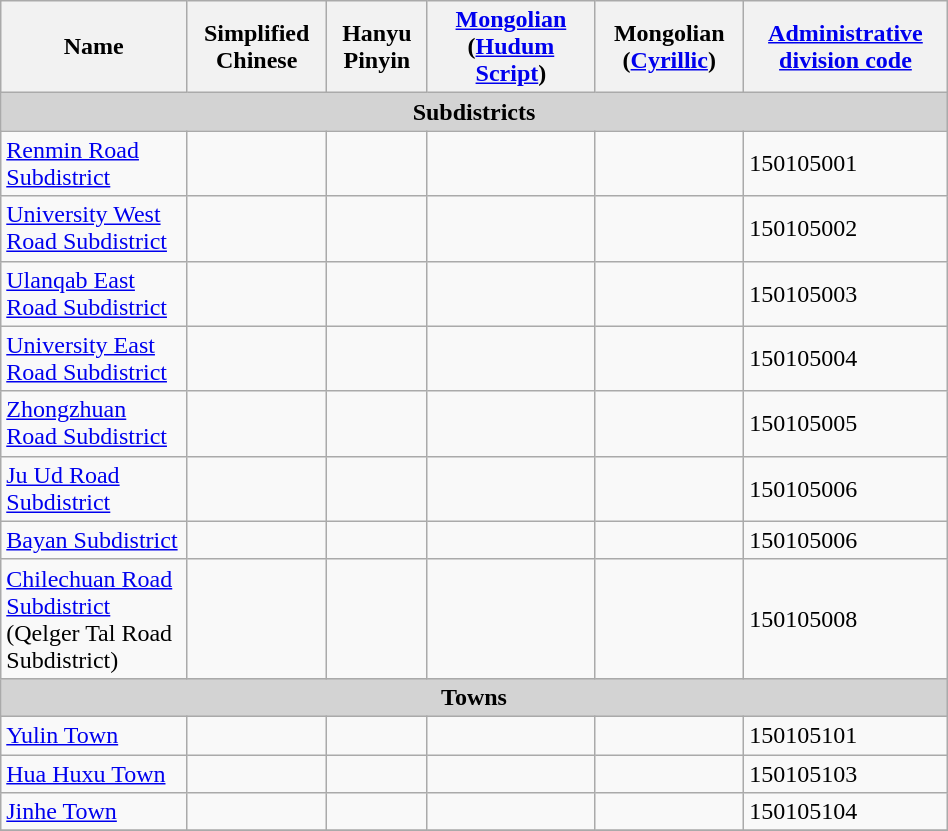<table class="wikitable" align="center" style="width:50%; border="1">
<tr>
<th>Name</th>
<th>Simplified Chinese</th>
<th>Hanyu Pinyin</th>
<th><a href='#'>Mongolian</a> (<a href='#'>Hudum Script</a>)</th>
<th>Mongolian (<a href='#'>Cyrillic</a>)</th>
<th><a href='#'>Administrative division code</a></th>
</tr>
<tr>
<td colspan="6"  style="text-align:center; background:#d3d3d3;"><strong>Subdistricts</strong></td>
</tr>
<tr --------->
<td><a href='#'>Renmin Road Subdistrict</a></td>
<td></td>
<td></td>
<td></td>
<td></td>
<td>150105001</td>
</tr>
<tr>
<td><a href='#'>University West Road Subdistrict</a></td>
<td></td>
<td></td>
<td></td>
<td></td>
<td>150105002</td>
</tr>
<tr>
<td><a href='#'>Ulanqab East Road Subdistrict</a></td>
<td></td>
<td></td>
<td></td>
<td></td>
<td>150105003</td>
</tr>
<tr>
<td><a href='#'>University East Road Subdistrict</a></td>
<td></td>
<td></td>
<td></td>
<td></td>
<td>150105004</td>
</tr>
<tr>
<td><a href='#'>Zhongzhuan Road Subdistrict</a></td>
<td></td>
<td></td>
<td></td>
<td></td>
<td>150105005</td>
</tr>
<tr>
<td><a href='#'>Ju Ud Road Subdistrict</a></td>
<td></td>
<td></td>
<td></td>
<td></td>
<td>150105006</td>
</tr>
<tr>
<td><a href='#'>Bayan Subdistrict</a></td>
<td></td>
<td></td>
<td></td>
<td></td>
<td>150105006</td>
</tr>
<tr>
<td><a href='#'>Chilechuan Road Subdistrict</a><br>(Qelger Tal Road Subdistrict)</td>
<td></td>
<td></td>
<td></td>
<td></td>
<td>150105008</td>
</tr>
<tr>
<td colspan="6"  style="text-align:center; background:#d3d3d3;"><strong>Towns</strong></td>
</tr>
<tr --------->
<td><a href='#'>Yulin Town</a></td>
<td></td>
<td></td>
<td></td>
<td></td>
<td>150105101</td>
</tr>
<tr>
<td><a href='#'>Hua Huxu Town</a></td>
<td></td>
<td></td>
<td></td>
<td></td>
<td>150105103</td>
</tr>
<tr>
<td><a href='#'>Jinhe Town</a></td>
<td></td>
<td></td>
<td></td>
<td></td>
<td>150105104</td>
</tr>
<tr>
</tr>
</table>
